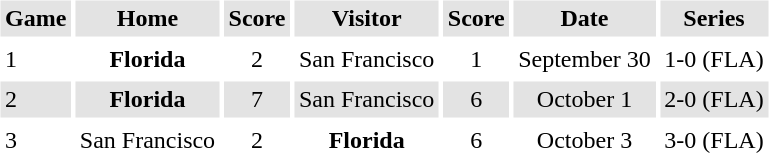<table border="0" cellspacing="3" cellpadding="3">
<tr style="background: #e3e3e3;">
<th>Game</th>
<th>Home</th>
<th>Score</th>
<th>Visitor</th>
<th>Score</th>
<th>Date</th>
<th>Series</th>
</tr>
<tr>
<td>1</td>
<td align="center"><strong>Florida</strong></td>
<td align="center">2</td>
<td align="center">San Francisco</td>
<td align="center">1</td>
<td align="center">September 30</td>
<td>1-0 (FLA)</td>
</tr>
<tr style="background: #e3e3e3;">
<td>2</td>
<td align="center"><strong>Florida</strong></td>
<td align="center">7</td>
<td align="center">San Francisco</td>
<td align="center">6</td>
<td align="center">October 1</td>
<td>2-0 (FLA)</td>
</tr>
<tr>
<td>3</td>
<td align="center">San Francisco</td>
<td align="center">2</td>
<td align="center"><strong>Florida</strong></td>
<td align="center">6</td>
<td align="center">October 3</td>
<td>3-0 (FLA)</td>
</tr>
</table>
